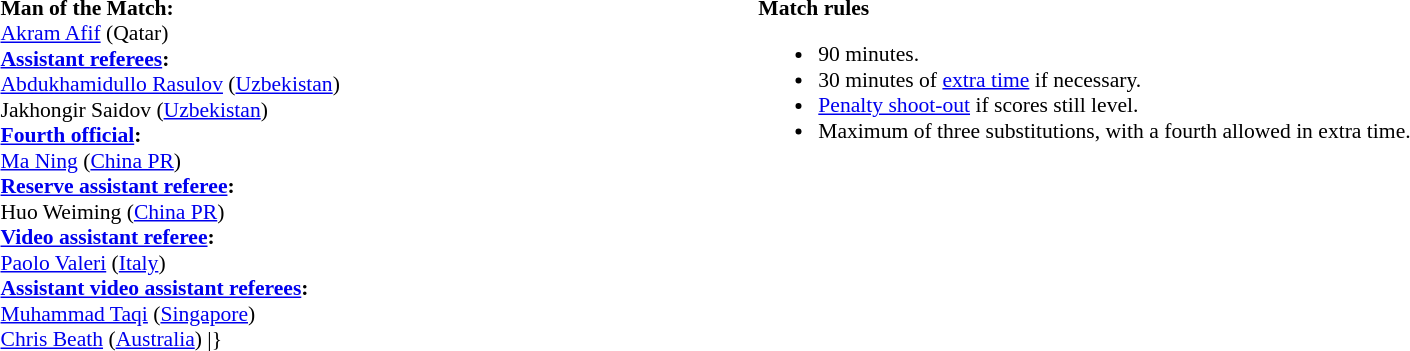<table style="width:100%; font-size:90%;">
<tr>
<td><br><strong>Man of the Match:</strong>
<br><a href='#'>Akram Afif</a> (Qatar)<br><strong><a href='#'>Assistant referees</a>:</strong>
<br><a href='#'>Abdukhamidullo Rasulov</a> (<a href='#'>Uzbekistan</a>)
<br>Jakhongir Saidov (<a href='#'>Uzbekistan</a>)
<br><strong><a href='#'>Fourth official</a>:</strong>
<br><a href='#'>Ma Ning</a> (<a href='#'>China PR</a>)
<br><strong><a href='#'>Reserve assistant referee</a>:</strong>
<br>Huo Weiming (<a href='#'>China PR</a>)
<br><strong><a href='#'>Video assistant referee</a>:</strong>
<br><a href='#'>Paolo Valeri</a> (<a href='#'>Italy</a>)
<br><strong><a href='#'>Assistant video assistant referees</a>:</strong>
<br><a href='#'>Muhammad Taqi</a> (<a href='#'>Singapore</a>)
<br><a href='#'>Chris Beath</a> (<a href='#'>Australia</a>)
<includeonly>|}</includeonly></td>
<td style="width:60%; vertical-align:top;"><br><strong>Match rules</strong><ul><li>90 minutes.</li><li>30 minutes of <a href='#'>extra time</a> if necessary.</li><li><a href='#'>Penalty shoot-out</a> if scores still level.</li><li>Maximum of three substitutions, with a fourth allowed in extra time.</li></ul></td>
</tr>
</table>
